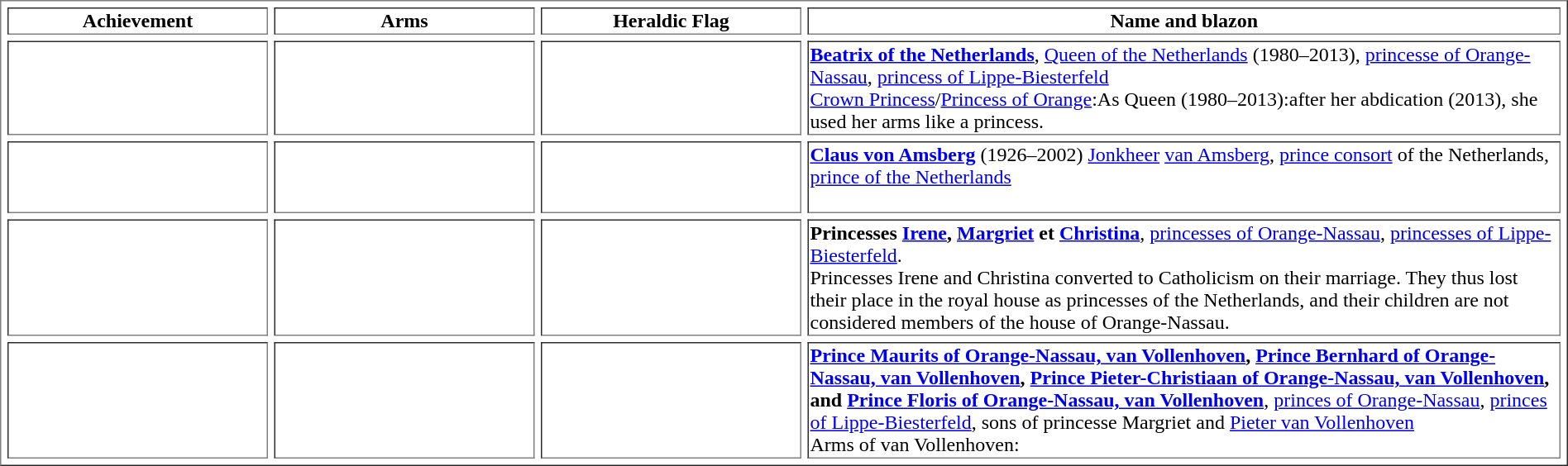<table border=1 cellspacing=5 width="100%">
<tr valign=top align=center>
<td width="206"><strong>Achievement</strong></td>
<td width="206"><strong>Arms</strong></td>
<td width="206"><strong>Heraldic Flag</strong></td>
<td><strong>Name and blazon</strong></td>
</tr>
<tr valign=top>
<td align=center><br><br></td>
<td align=center><br><br>  <br> <br> </td>
<td align=center><br><br> </td>
<td><strong><a href='#'>Beatrix of the Netherlands</a></strong>, <a href='#'>Queen of the Netherlands</a> (1980–2013), <a href='#'>princesse of Orange-Nassau</a>, <a href='#'>princess of Lippe-Biesterfeld</a><br><a href='#'>Crown Princess</a>/<a href='#'>Princess of Orange</a>:As Queen (1980–2013):after her abdication (2013), she used her arms like a princess.</td>
</tr>
<tr valign=top>
<td align=center><br><br> <br></td>
<td align=center><br> <br> <br></td>
<td align=center><br> <br> </td>
<td><strong><a href='#'>Claus von Amsberg</a></strong> (1926–2002) <a href='#'>Jonkheer</a> <a href='#'>van Amsberg</a>, <a href='#'>prince consort</a> of the Netherlands, <a href='#'>prince of the Netherlands</a><br></td>
</tr>
<tr valign=top>
<td align=center><br><br></td>
<td align=center><br> <br><br><br> <br></td>
<td align=center><br> <br> <br></td>
<td><strong>Princesses <a href='#'>Irene</a>, <a href='#'>Margriet</a> et <a href='#'>Christina</a></strong>, <a href='#'>princesses of Orange-Nassau</a>, <a href='#'>princesses of Lippe-Biesterfeld</a>.<br>Princesses Irene and Christina converted to Catholicism on their marriage.  They thus lost their place in the royal house as princesses of the Netherlands, and their children are not considered members of the house of Orange-Nassau.</td>
</tr>
<tr valign=top>
<td align=center><br><br> <br></td>
<td align=center><br> <br> <br><br> <br></td>
<td align=center><br> <br><br></td>
<td><strong><a href='#'>Prince Maurits of Orange-Nassau, van Vollenhoven</a>, <a href='#'>Prince Bernhard of Orange-Nassau, van Vollenhoven</a>, <a href='#'>Prince Pieter-Christiaan of Orange-Nassau, van Vollenhoven</a>, and <a href='#'>Prince Floris of Orange-Nassau, van Vollenhoven</a></strong>, <a href='#'>princes of Orange-Nassau</a>, <a href='#'>princes of Lippe-Biesterfeld</a>, sons of princesse Margriet and <a href='#'>Pieter van Vollenhoven</a><br>Arms of van Vollenhoven: </td>
</tr>
</table>
